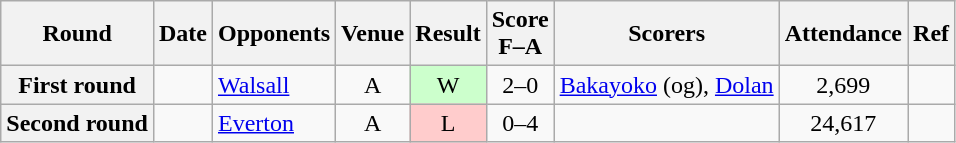<table class="wikitable plainrowheaders sortable" style="text-align:center">
<tr>
<th scope="col">Round</th>
<th scope="col">Date</th>
<th scope="col">Opponents</th>
<th scope="col">Venue</th>
<th scope="col">Result</th>
<th scope="col">Score<br>F–A</th>
<th scope="col" class="unsortable">Scorers</th>
<th scope="col">Attendance</th>
<th scope="col" class="unsortable">Ref</th>
</tr>
<tr>
<th scope="row">First round</th>
<td align="left"></td>
<td align="left"><a href='#'>Walsall</a></td>
<td>A</td>
<td style="background-color:#CCFFCC">W</td>
<td>2–0</td>
<td align="left"><a href='#'>Bakayoko</a> (og), <a href='#'>Dolan</a></td>
<td>2,699</td>
<td></td>
</tr>
<tr>
<th scope="row">Second round</th>
<td align="left"></td>
<td align="left"><a href='#'>Everton</a></td>
<td>A</td>
<td style="background-color:#FFCCCC">L</td>
<td>0–4</td>
<td align="left"></td>
<td>24,617</td>
<td></td>
</tr>
</table>
